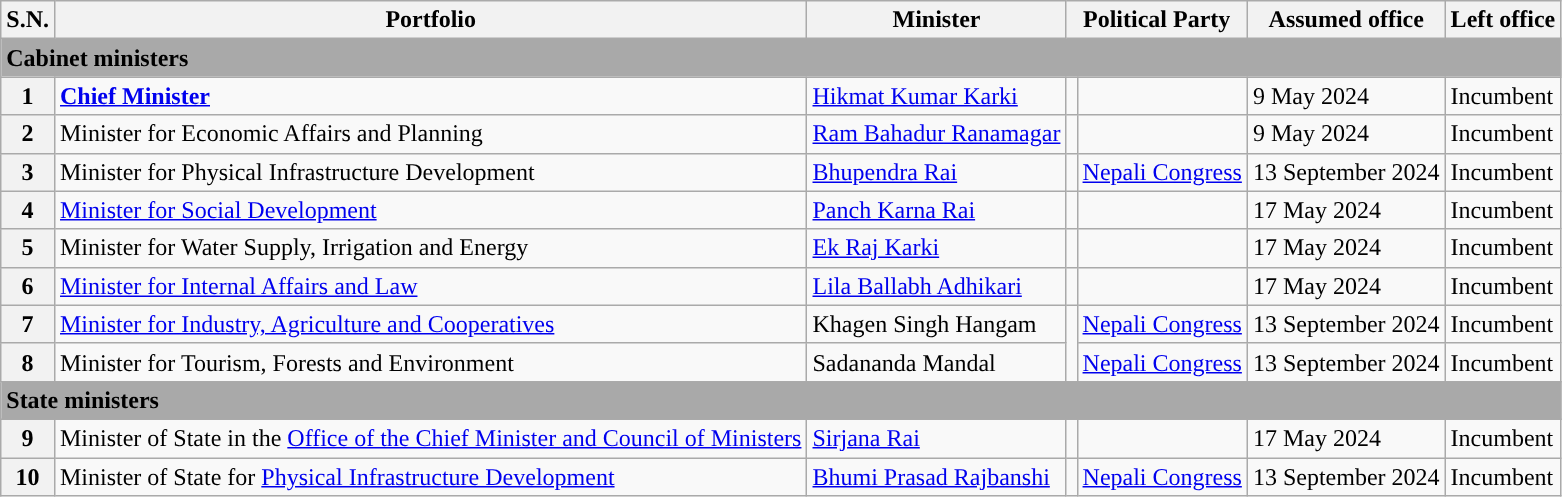<table class="wikitable">
<tr>
<th>S.N.</th>
<th>Portfolio</th>
<th>Minister<br></th>
<th colspan="2">Political Party</th>
<th>Assumed office</th>
<th>Left office</th>
</tr>
<tr>
<td colspan="7" bgcolor="darkgrey"><strong>Cabinet ministers</strong></td>
</tr>
<tr>
<th>1</th>
<td><strong><a href='#'>Chief Minister</a><br></strong></td>
<td><a href='#'>Hikmat Kumar Karki</a><br></td>
<td></td>
<td></td>
<td>9 May 2024</td>
<td>Incumbent</td>
</tr>
<tr>
<th>2</th>
<td>Minister for Economic Affairs and Planning</td>
<td><a href='#'>Ram Bahadur Ranamagar</a><br></td>
<td></td>
<td></td>
<td>9 May 2024</td>
<td>Incumbent</td>
</tr>
<tr>
<th>3</th>
<td>Minister for Physical Infrastructure Development</td>
<td><a href='#'>Bhupendra Rai</a><br></td>
<td></td>
<td><a href='#'>Nepali Congress</a></td>
<td>13 September 2024</td>
<td>Incumbent</td>
</tr>
<tr>
<th>4</th>
<td><a href='#'>Minister for Social Development</a></td>
<td><a href='#'>Panch Karna Rai</a><br></td>
<td></td>
<td></td>
<td>17 May 2024</td>
<td>Incumbent</td>
</tr>
<tr>
<th>5</th>
<td>Minister for Water Supply, Irrigation and Energy</td>
<td><a href='#'>Ek Raj Karki</a><br></td>
<td></td>
<td></td>
<td>17 May 2024</td>
<td>Incumbent</td>
</tr>
<tr>
<th>6</th>
<td><a href='#'>Minister for Internal Affairs and Law</a></td>
<td><a href='#'>Lila Ballabh Adhikari</a><br></td>
<td></td>
<td></td>
<td>17 May 2024</td>
<td>Incumbent</td>
</tr>
<tr>
<th>7</th>
<td><a href='#'>Minister for Industry, Agriculture and Cooperatives</a></td>
<td>Khagen Singh Hangam<br></td>
<td rowspan="2"></td>
<td><a href='#'>Nepali Congress</a></td>
<td>13 September 2024</td>
<td>Incumbent</td>
</tr>
<tr>
<th>8</th>
<td>Minister for Tourism, Forests and Environment</td>
<td>Sadananda Mandal<br></td>
<td><a href='#'>Nepali Congress</a></td>
<td>13 September 2024</td>
<td>Incumbent</td>
</tr>
<tr>
<td colspan="7" bgcolor="darkgrey"><strong>State ministers</strong></td>
</tr>
<tr>
<th>9</th>
<td>Minister of State in the <a href='#'>Office of the Chief Minister and Council of Ministers</a></td>
<td><a href='#'>Sirjana Rai</a><br></td>
<td></td>
<td></td>
<td>17 May 2024</td>
<td>Incumbent</td>
</tr>
<tr>
<th>10</th>
<td>Minister of State for <a href='#'>Physical Infrastructure Development</a></td>
<td><a href='#'>Bhumi Prasad Rajbanshi</a><br></td>
<td></td>
<td><a href='#'>Nepali Congress</a></td>
<td>13 September 2024</td>
<td>Incumbent</td>
</tr>
</table>
